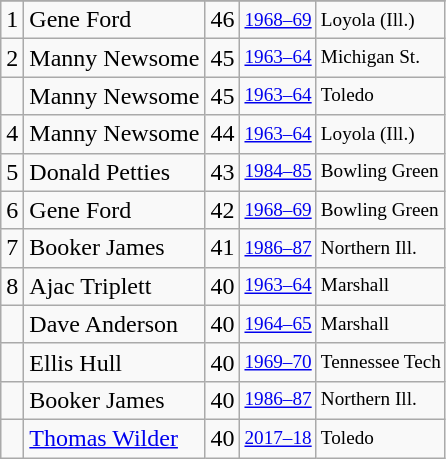<table class="wikitable">
<tr>
</tr>
<tr>
<td>1</td>
<td>Gene Ford</td>
<td>46</td>
<td style="font-size:80%;"><a href='#'>1968–69</a></td>
<td style="font-size:80%;">Loyola (Ill.)</td>
</tr>
<tr>
<td>2</td>
<td>Manny Newsome</td>
<td>45</td>
<td style="font-size:80%;"><a href='#'>1963–64</a></td>
<td style="font-size:80%;">Michigan St.</td>
</tr>
<tr>
<td></td>
<td>Manny Newsome</td>
<td>45</td>
<td style="font-size:80%;"><a href='#'>1963–64</a></td>
<td style="font-size:80%;">Toledo</td>
</tr>
<tr>
<td>4</td>
<td>Manny Newsome</td>
<td>44</td>
<td style="font-size:80%;"><a href='#'>1963–64</a></td>
<td style="font-size:80%;">Loyola (Ill.)</td>
</tr>
<tr>
<td>5</td>
<td>Donald Petties</td>
<td>43</td>
<td style="font-size:80%;"><a href='#'>1984–85</a></td>
<td style="font-size:80%;">Bowling Green</td>
</tr>
<tr>
<td>6</td>
<td>Gene Ford</td>
<td>42</td>
<td style="font-size:80%;"><a href='#'>1968–69</a></td>
<td style="font-size:80%;">Bowling Green</td>
</tr>
<tr>
<td>7</td>
<td>Booker James</td>
<td>41</td>
<td style="font-size:80%;"><a href='#'>1986–87</a></td>
<td style="font-size:80%;">Northern Ill.</td>
</tr>
<tr>
<td>8</td>
<td>Ajac Triplett</td>
<td>40</td>
<td style="font-size:80%;"><a href='#'>1963–64</a></td>
<td style="font-size:80%;">Marshall</td>
</tr>
<tr>
<td></td>
<td>Dave Anderson</td>
<td>40</td>
<td style="font-size:80%;"><a href='#'>1964–65</a></td>
<td style="font-size:80%;">Marshall</td>
</tr>
<tr>
<td></td>
<td>Ellis Hull</td>
<td>40</td>
<td style="font-size:80%;"><a href='#'>1969–70</a></td>
<td style="font-size:80%;">Tennessee Tech</td>
</tr>
<tr>
<td></td>
<td>Booker James</td>
<td>40</td>
<td style="font-size:80%;"><a href='#'>1986–87</a></td>
<td style="font-size:80%;">Northern Ill.</td>
</tr>
<tr>
<td></td>
<td><a href='#'>Thomas Wilder</a></td>
<td>40</td>
<td style="font-size:80%;"><a href='#'>2017–18</a></td>
<td style="font-size:80%;">Toledo</td>
</tr>
</table>
